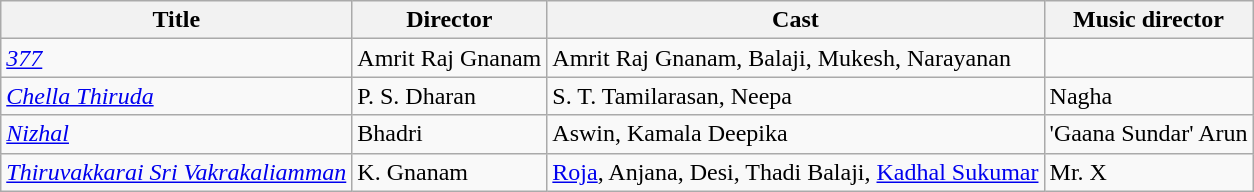<table class="wikitable sortable">
<tr>
<th>Title</th>
<th>Director</th>
<th>Cast</th>
<th>Music director</th>
</tr>
<tr>
<td><em><a href='#'>377</a></em></td>
<td>Amrit Raj Gnanam</td>
<td>Amrit Raj Gnanam, Balaji, Mukesh, Narayanan</td>
<td></td>
</tr>
<tr>
<td><em><a href='#'>Chella Thiruda</a></em></td>
<td>P. S. Dharan</td>
<td>S. T. Tamilarasan, Neepa</td>
<td>Nagha</td>
</tr>
<tr>
<td><em><a href='#'>Nizhal</a></em></td>
<td>Bhadri</td>
<td>Aswin, Kamala Deepika</td>
<td>'Gaana Sundar' Arun</td>
</tr>
<tr>
<td><em><a href='#'>Thiruvakkarai Sri Vakrakaliamman</a></em></td>
<td>K. Gnanam</td>
<td><a href='#'>Roja</a>, Anjana, Desi, Thadi Balaji, <a href='#'>Kadhal Sukumar</a></td>
<td>Mr. X</td>
</tr>
</table>
